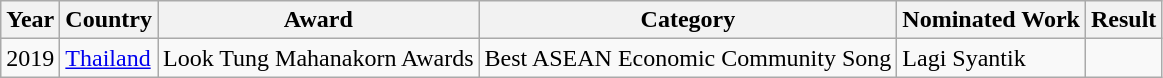<table class="wikitable sortable">
<tr>
<th>Year</th>
<th>Country</th>
<th>Award</th>
<th>Category</th>
<th>Nominated Work</th>
<th>Result</th>
</tr>
<tr>
<td>2019</td>
<td><a href='#'>Thailand</a></td>
<td>Look Tung Mahanakorn Awards</td>
<td>Best ASEAN Economic Community Song</td>
<td>Lagi Syantik</td>
<td></td>
</tr>
</table>
